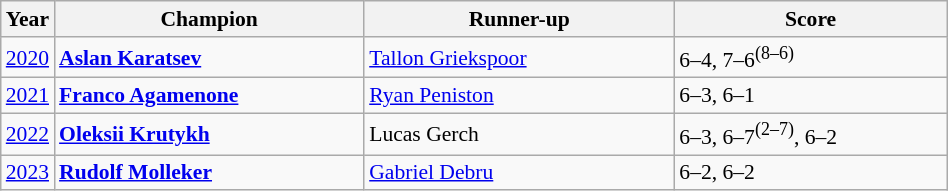<table class="wikitable" style="font-size:90%">
<tr>
<th>Year</th>
<th style="width:200px;">Champion</th>
<th style="width:200px;">Runner-up</th>
<th style="width:175px;">Score</th>
</tr>
<tr>
<td><a href='#'>2020</a></td>
<td> <strong><a href='#'>Aslan Karatsev</a></strong></td>
<td> <a href='#'>Tallon Griekspoor</a></td>
<td>6–4, 7–6<sup>(8–6)</sup></td>
</tr>
<tr>
<td><a href='#'>2021</a></td>
<td> <strong><a href='#'>Franco Agamenone</a></strong></td>
<td> <a href='#'>Ryan Peniston</a></td>
<td>6–3, 6–1</td>
</tr>
<tr>
<td><a href='#'>2022</a></td>
<td> <strong><a href='#'>Oleksii Krutykh</a></strong></td>
<td> Lucas Gerch</td>
<td>6–3, 6–7<sup>(2–7)</sup>, 6–2</td>
</tr>
<tr>
<td><a href='#'>2023</a></td>
<td> <strong><a href='#'>Rudolf Molleker</a></strong></td>
<td> <a href='#'>Gabriel Debru</a></td>
<td>6–2, 6–2</td>
</tr>
</table>
